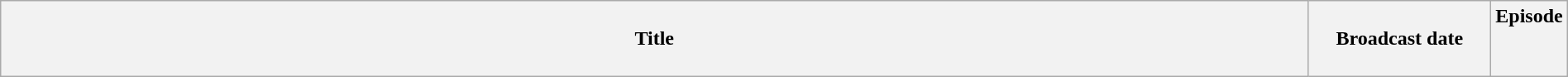<table class="wikitable plainrowheaders" style="width:100%; margin:auto;">
<tr>
<th>Title</th>
<th width="140">Broadcast date</th>
<th width="40">Episode<br><br><br></th>
</tr>
</table>
